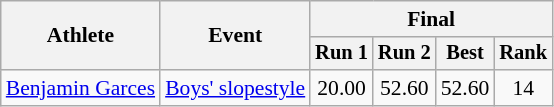<table class="wikitable" style="font-size:90%">
<tr>
<th rowspan=2>Athlete</th>
<th rowspan=2>Event</th>
<th colspan=5>Final</th>
</tr>
<tr style="font-size:95%">
<th>Run 1</th>
<th>Run 2</th>
<th>Best</th>
<th>Rank</th>
</tr>
<tr align=center>
<td align=left><a href='#'>Benjamin Garces</a></td>
<td align=left><a href='#'>Boys' slopestyle</a></td>
<td>20.00</td>
<td>52.60</td>
<td>52.60</td>
<td>14</td>
</tr>
</table>
